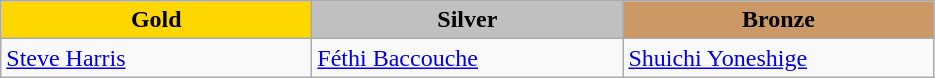<table class="wikitable" style="text-align:left">
<tr align="center">
<td width=200 bgcolor=gold><strong>Gold</strong></td>
<td width=200 bgcolor=silver><strong>Silver</strong></td>
<td width=200 bgcolor=CC9966><strong>Bronze</strong></td>
</tr>
<tr>
<td><a href='#'>Steve Harris</a><br><em></em></td>
<td><a href='#'>Féthi Baccouche</a><br><em></em></td>
<td><a href='#'>Shuichi Yoneshige</a><br><em></em></td>
</tr>
</table>
